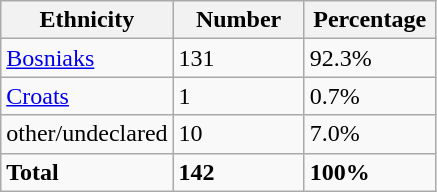<table class="wikitable">
<tr>
<th width="100px">Ethnicity</th>
<th width="80px">Number</th>
<th width="80px">Percentage</th>
</tr>
<tr>
<td><a href='#'>Bosniaks</a></td>
<td>131</td>
<td>92.3%</td>
</tr>
<tr>
<td><a href='#'>Croats</a></td>
<td>1</td>
<td>0.7%</td>
</tr>
<tr>
<td>other/undeclared</td>
<td>10</td>
<td>7.0%</td>
</tr>
<tr>
<td><strong>Total</strong></td>
<td><strong>142</strong></td>
<td><strong>100%</strong></td>
</tr>
</table>
